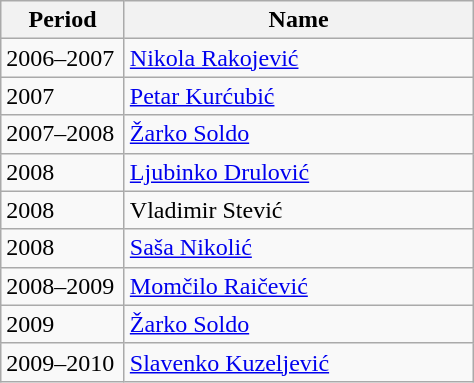<table class="wikitable">
<tr>
<th width="75">Period</th>
<th width="225">Name</th>
</tr>
<tr>
<td>2006–2007</td>
<td> <a href='#'>Nikola Rakojević</a></td>
</tr>
<tr>
<td>2007</td>
<td> <a href='#'>Petar Kurćubić</a></td>
</tr>
<tr>
<td>2007–2008</td>
<td> <a href='#'>Žarko Soldo</a></td>
</tr>
<tr>
<td>2008</td>
<td> <a href='#'>Ljubinko Drulović</a></td>
</tr>
<tr>
<td>2008</td>
<td> Vladimir Stević</td>
</tr>
<tr>
<td>2008</td>
<td> <a href='#'>Saša Nikolić</a></td>
</tr>
<tr>
<td>2008–2009</td>
<td> <a href='#'>Momčilo Raičević</a></td>
</tr>
<tr>
<td>2009</td>
<td> <a href='#'>Žarko Soldo</a></td>
</tr>
<tr>
<td>2009–2010</td>
<td> <a href='#'>Slavenko Kuzeljević</a></td>
</tr>
</table>
